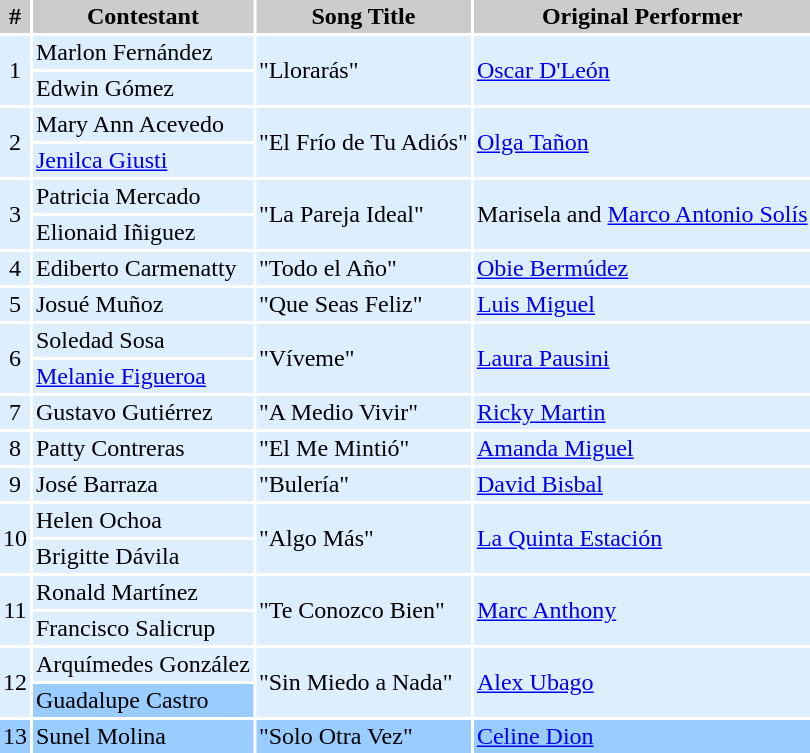<table cellpadding=2 cellspacing=2>
<tr bgcolor=#cccccc>
<th>#</th>
<th>Contestant</th>
<th>Song Title</th>
<th>Original Performer</th>
</tr>
<tr bgcolor=#DDEEFF>
<td rowspan="2" align=center>1</td>
<td>Marlon Fernández</td>
<td rowspan="2">"Llorarás"</td>
<td rowspan="2"><a href='#'>Oscar D'León</a></td>
</tr>
<tr bgcolor=#DDEEFF>
<td>Edwin Gómez</td>
</tr>
<tr bgcolor=#DDEEFF>
<td rowspan="2" align=center>2</td>
<td>Mary Ann Acevedo</td>
<td rowspan="2">"El Frío de Tu Adiós"</td>
<td rowspan="2"><a href='#'>Olga Tañon</a></td>
</tr>
<tr bgcolor=#DDEEFF>
<td><a href='#'>Jenilca Giusti</a></td>
</tr>
<tr bgcolor=#DDEEFF>
<td rowspan="2" align=center>3</td>
<td>Patricia Mercado</td>
<td rowspan="2">"La Pareja Ideal"</td>
<td rowspan="2">Marisela and <a href='#'>Marco Antonio Solís</a></td>
</tr>
<tr bgcolor=#DDEEFF>
<td>Elionaid Iñiguez</td>
</tr>
<tr bgcolor=#DDEEFF>
<td align=center>4</td>
<td>Ediberto Carmenatty</td>
<td>"Todo el Año"</td>
<td><a href='#'>Obie Bermúdez</a></td>
</tr>
<tr bgcolor=#DDEEFF>
<td align=center>5</td>
<td>Josué Muñoz</td>
<td>"Que Seas Feliz"</td>
<td><a href='#'>Luis Miguel</a></td>
</tr>
<tr bgcolor=#DDEEFF>
<td rowspan="2" align=center>6</td>
<td>Soledad Sosa</td>
<td rowspan="2">"Víveme"</td>
<td rowspan="2"><a href='#'>Laura Pausini</a></td>
</tr>
<tr bgcolor=#DDEEFF>
<td><a href='#'>Melanie Figueroa</a></td>
</tr>
<tr bgcolor=#DDEEFF>
<td align=center>7</td>
<td>Gustavo Gutiérrez</td>
<td>"A Medio Vivir"</td>
<td><a href='#'>Ricky Martin</a></td>
</tr>
<tr bgcolor=#DDEEFF>
<td align=center>8</td>
<td>Patty Contreras</td>
<td>"El Me Mintió"</td>
<td><a href='#'>Amanda Miguel</a></td>
</tr>
<tr bgcolor=#DDEEFF>
<td align=center>9</td>
<td>José Barraza</td>
<td>"Bulería"</td>
<td><a href='#'>David Bisbal</a></td>
</tr>
<tr bgcolor=#DDEEFF>
<td rowspan="2" align=center>10</td>
<td>Helen Ochoa</td>
<td rowspan="2">"Algo Más"</td>
<td rowspan="2"><a href='#'>La Quinta Estación</a></td>
</tr>
<tr bgcolor=#DDEEFF>
<td>Brigitte Dávila</td>
</tr>
<tr bgcolor=#DDEEFF>
<td rowspan="2" align=center>11</td>
<td>Ronald Martínez</td>
<td rowspan="2">"Te Conozco Bien"</td>
<td rowspan="2"><a href='#'>Marc Anthony</a></td>
</tr>
<tr bgcolor=#DDEEFF>
<td>Francisco Salicrup</td>
</tr>
<tr bgcolor=#DDEEFF>
<td rowspan="2" align=center>12</td>
<td>Arquímedes González</td>
<td rowspan="2">"Sin Miedo a Nada"</td>
<td rowspan="2"><a href='#'>Alex Ubago</a></td>
</tr>
<tr bgcolor=#99CCFF>
<td>Guadalupe Castro</td>
</tr>
<tr bgcolor=#99CCFF>
<td align=center>13</td>
<td>Sunel Molina</td>
<td>"Solo Otra Vez"</td>
<td><a href='#'>Celine Dion</a></td>
</tr>
</table>
